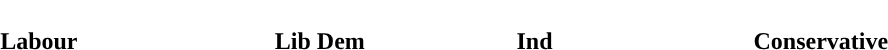<table style="width:60%; text-align:center;">
<tr style="color:white;">
<td style="background:"><strong>14</strong></td>
<td style="background:"><strong>5</strong></td>
<td style="background:"><strong>12</strong></td>
<td style="background:"><strong>20</strong></td>
</tr>
<tr>
<td><span><strong>Labour</strong></span></td>
<td><span><strong>Lib Dem</strong></span></td>
<td><span><strong>Ind</strong></span></td>
<td><span><strong>Conservative</strong></span></td>
</tr>
</table>
